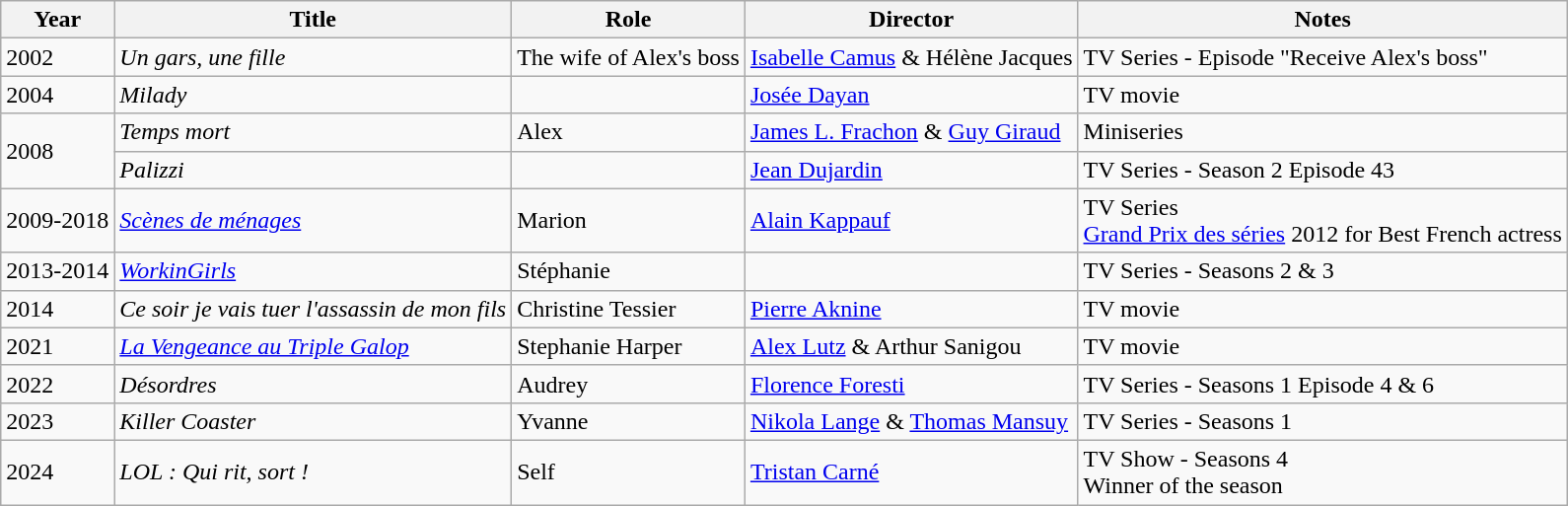<table class="wikitable sortable">
<tr>
<th>Year</th>
<th>Title</th>
<th>Role</th>
<th>Director</th>
<th class="unsortable">Notes</th>
</tr>
<tr>
<td>2002</td>
<td><em>Un gars, une fille</em></td>
<td>The wife of Alex's boss</td>
<td><a href='#'>Isabelle Camus</a> & Hélène Jacques</td>
<td>TV Series - Episode "Receive Alex's boss"</td>
</tr>
<tr>
<td>2004</td>
<td><em>Milady</em></td>
<td></td>
<td><a href='#'>Josée Dayan</a></td>
<td>TV movie</td>
</tr>
<tr>
<td rowspan=2>2008</td>
<td><em>Temps mort</em></td>
<td>Alex</td>
<td><a href='#'>James L. Frachon</a> & <a href='#'>Guy Giraud</a></td>
<td>Miniseries</td>
</tr>
<tr>
<td><em>Palizzi</em></td>
<td></td>
<td><a href='#'>Jean Dujardin</a></td>
<td>TV Series - Season 2 Episode 43</td>
</tr>
<tr>
<td>2009-2018</td>
<td><em><a href='#'>Scènes de ménages</a></em></td>
<td>Marion</td>
<td><a href='#'>Alain Kappauf</a></td>
<td>TV Series <br> <a href='#'>Grand Prix des séries</a> 2012 for Best French actress</td>
</tr>
<tr>
<td>2013-2014</td>
<td><em><a href='#'>WorkinGirls</a></em></td>
<td>Stéphanie</td>
<td></td>
<td>TV Series - Seasons 2 & 3</td>
</tr>
<tr>
<td>2014</td>
<td><em>Ce soir je vais tuer l'assassin de mon fils</em></td>
<td>Christine Tessier</td>
<td><a href='#'>Pierre Aknine</a></td>
<td>TV movie</td>
</tr>
<tr>
<td>2021</td>
<td><em><a href='#'>La Vengeance au Triple Galop</a></em></td>
<td>Stephanie Harper</td>
<td><a href='#'>Alex Lutz</a> & Arthur Sanigou</td>
<td>TV movie</td>
</tr>
<tr>
<td>2022</td>
<td><em>Désordres</em></td>
<td>Audrey</td>
<td><a href='#'>Florence Foresti</a></td>
<td>TV Series - Seasons 1 Episode 4 & 6</td>
</tr>
<tr>
<td>2023</td>
<td><em>Killer Coaster</em></td>
<td>Yvanne</td>
<td><a href='#'>Nikola Lange</a> & <a href='#'>Thomas Mansuy</a></td>
<td>TV Series - Seasons 1</td>
</tr>
<tr>
<td>2024</td>
<td><em>LOL : Qui rit, sort !</em></td>
<td>Self</td>
<td><a href='#'>Tristan Carné</a></td>
<td>TV Show - Seasons 4 <br> Winner of the season</td>
</tr>
</table>
